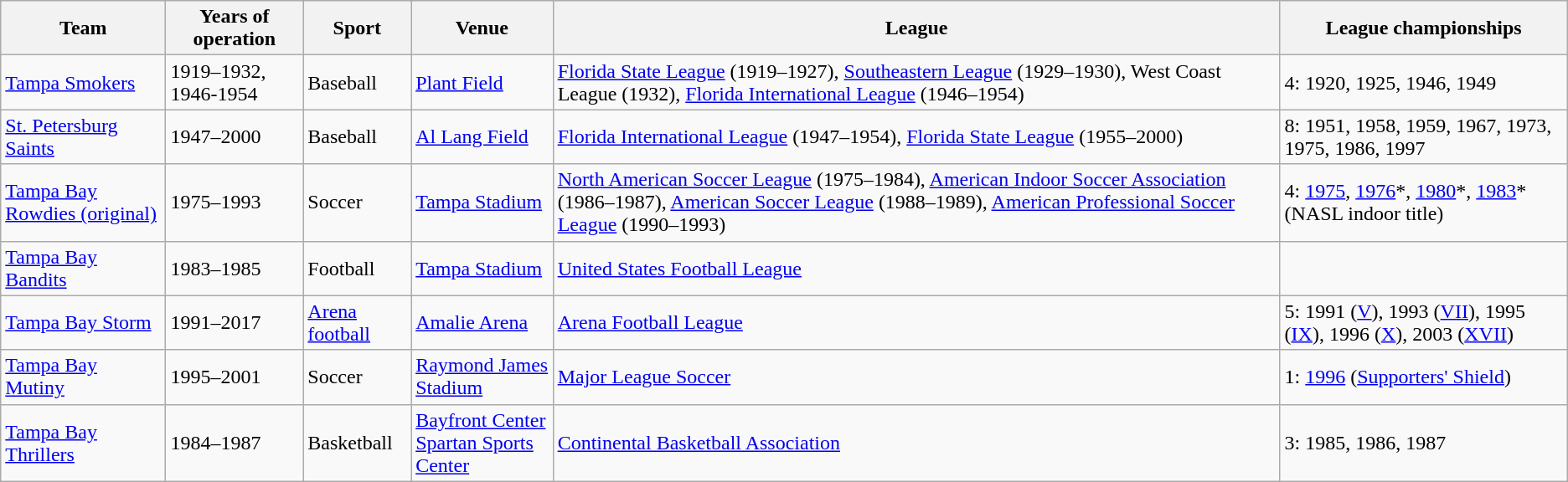<table class="sortable wikitable">
<tr>
<th>Team</th>
<th>Years of operation</th>
<th>Sport</th>
<th>Venue</th>
<th>League</th>
<th>League championships</th>
</tr>
<tr>
<td><a href='#'>Tampa Smokers</a></td>
<td>1919–1932, 1946-1954</td>
<td>Baseball</td>
<td><a href='#'>Plant Field</a></td>
<td><a href='#'>Florida State League</a> (1919–1927), <a href='#'>Southeastern League</a> (1929–1930), West Coast League (1932), <a href='#'>Florida International League</a> (1946–1954)</td>
<td>4: 1920, 1925, 1946, 1949</td>
</tr>
<tr>
<td><a href='#'>St. Petersburg Saints</a></td>
<td>1947–2000</td>
<td>Baseball</td>
<td><a href='#'>Al Lang Field</a></td>
<td><a href='#'>Florida International League</a> (1947–1954), <a href='#'>Florida State League</a> (1955–2000)</td>
<td>8: 1951, 1958, 1959, 1967, 1973, 1975, 1986, 1997</td>
</tr>
<tr>
<td><a href='#'>Tampa Bay Rowdies (original)</a></td>
<td>1975–1993</td>
<td>Soccer</td>
<td><a href='#'>Tampa Stadium</a></td>
<td><a href='#'>North American Soccer League</a> (1975–1984), <a href='#'>American Indoor Soccer Association</a> (1986–1987), <a href='#'>American Soccer League</a> (1988–1989), <a href='#'>American Professional Soccer League</a> (1990–1993)</td>
<td>4: <a href='#'>1975</a>, <a href='#'>1976</a>*, <a href='#'>1980</a>*, <a href='#'>1983</a>*<br>(NASL indoor title)</td>
</tr>
<tr>
<td><a href='#'>Tampa Bay Bandits</a></td>
<td>1983–1985</td>
<td>Football</td>
<td><a href='#'>Tampa Stadium</a></td>
<td><a href='#'>United States Football League</a></td>
<td></td>
</tr>
<tr>
<td><a href='#'>Tampa Bay Storm</a></td>
<td>1991–2017</td>
<td><a href='#'>Arena football</a></td>
<td><a href='#'>Amalie Arena</a></td>
<td><a href='#'>Arena Football League</a></td>
<td>5: 1991 (<a href='#'>V</a>), 1993 (<a href='#'>VII</a>), 1995 (<a href='#'>IX</a>), 1996 (<a href='#'>X</a>), 2003 (<a href='#'>XVII</a>)</td>
</tr>
<tr>
<td><a href='#'>Tampa Bay Mutiny</a></td>
<td>1995–2001</td>
<td>Soccer</td>
<td><a href='#'>Raymond James Stadium</a></td>
<td><a href='#'>Major League Soccer</a></td>
<td>1: <a href='#'>1996</a> (<a href='#'>Supporters' Shield</a>)</td>
</tr>
<tr>
<td><a href='#'>Tampa Bay Thrillers</a></td>
<td>1984–1987</td>
<td>Basketball</td>
<td><a href='#'>Bayfront Center</a><br><a href='#'>Spartan Sports Center</a></td>
<td><a href='#'>Continental Basketball Association</a></td>
<td>3: 1985, 1986, 1987</td>
</tr>
</table>
